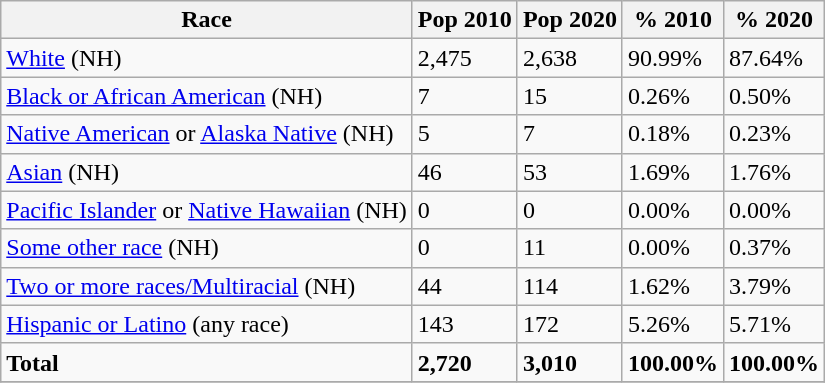<table class="wikitable">
<tr>
<th>Race</th>
<th>Pop 2010</th>
<th>Pop 2020</th>
<th>% 2010</th>
<th>% 2020</th>
</tr>
<tr>
<td><a href='#'>White</a> (NH)</td>
<td>2,475</td>
<td>2,638</td>
<td>90.99%</td>
<td>87.64%</td>
</tr>
<tr>
<td><a href='#'>Black or African American</a> (NH)</td>
<td>7</td>
<td>15</td>
<td>0.26%</td>
<td>0.50%</td>
</tr>
<tr>
<td><a href='#'>Native American</a> or <a href='#'>Alaska Native</a> (NH)</td>
<td>5</td>
<td>7</td>
<td>0.18%</td>
<td>0.23%</td>
</tr>
<tr>
<td><a href='#'>Asian</a> (NH)</td>
<td>46</td>
<td>53</td>
<td>1.69%</td>
<td>1.76%</td>
</tr>
<tr>
<td><a href='#'>Pacific Islander</a> or <a href='#'>Native Hawaiian</a> (NH)</td>
<td>0</td>
<td>0</td>
<td>0.00%</td>
<td>0.00%</td>
</tr>
<tr>
<td><a href='#'>Some other race</a> (NH)</td>
<td>0</td>
<td>11</td>
<td>0.00%</td>
<td>0.37%</td>
</tr>
<tr>
<td><a href='#'>Two or more races/Multiracial</a> (NH)</td>
<td>44</td>
<td>114</td>
<td>1.62%</td>
<td>3.79%</td>
</tr>
<tr>
<td><a href='#'>Hispanic or Latino</a> (any race)</td>
<td>143</td>
<td>172</td>
<td>5.26%</td>
<td>5.71%</td>
</tr>
<tr>
<td><strong>Total</strong></td>
<td><strong>2,720</strong></td>
<td><strong>3,010</strong></td>
<td><strong>100.00%</strong></td>
<td><strong>100.00%</strong></td>
</tr>
<tr>
</tr>
</table>
